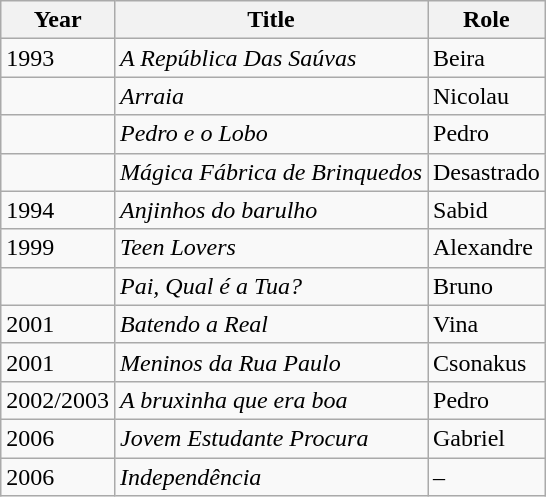<table class="wikitable">
<tr>
<th>Year</th>
<th>Title</th>
<th>Role</th>
</tr>
<tr>
<td>1993</td>
<td><em>A República Das Saúvas</em></td>
<td>Beira</td>
</tr>
<tr>
<td></td>
<td><em>Arraia</em></td>
<td>Nicolau</td>
</tr>
<tr>
<td></td>
<td><em>Pedro e o Lobo</em></td>
<td>Pedro</td>
</tr>
<tr>
<td></td>
<td><em>Mágica Fábrica de Brinquedos</em></td>
<td>Desastrado</td>
</tr>
<tr>
<td>1994</td>
<td><em>Anjinhos do barulho</em></td>
<td>Sabid</td>
</tr>
<tr>
<td>1999</td>
<td><em>Teen Lovers</em></td>
<td>Alexandre</td>
</tr>
<tr>
<td></td>
<td><em>Pai, Qual é a Tua?</em></td>
<td>Bruno</td>
</tr>
<tr>
<td>2001</td>
<td><em>Batendo a Real</em></td>
<td>Vina</td>
</tr>
<tr>
<td>2001</td>
<td><em>Meninos da Rua Paulo </em></td>
<td>Csonakus</td>
</tr>
<tr>
<td>2002/2003</td>
<td><em>A bruxinha que era boa</em></td>
<td>Pedro</td>
</tr>
<tr>
<td>2006</td>
<td><em>Jovem Estudante Procura</em></td>
<td>Gabriel</td>
</tr>
<tr>
<td>2006</td>
<td><em>Independência</em></td>
<td>–</td>
</tr>
</table>
